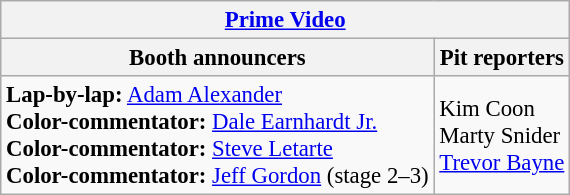<table class="wikitable" style="font-size: 95%">
<tr>
<th colspan="2"><a href='#'>Prime Video</a></th>
</tr>
<tr>
<th>Booth announcers</th>
<th>Pit reporters</th>
</tr>
<tr>
<td><strong>Lap-by-lap:</strong> <a href='#'>Adam Alexander</a><br><strong>Color-commentator:</strong> <a href='#'>Dale Earnhardt Jr.</a><br><strong>Color-commentator:</strong> <a href='#'>Steve Letarte</a><br><strong>Color-commentator:</strong> <a href='#'>Jeff Gordon</a> (stage 2–3)</td>
<td>Kim Coon <br>Marty Snider <br><a href='#'>Trevor Bayne</a></td>
</tr>
</table>
